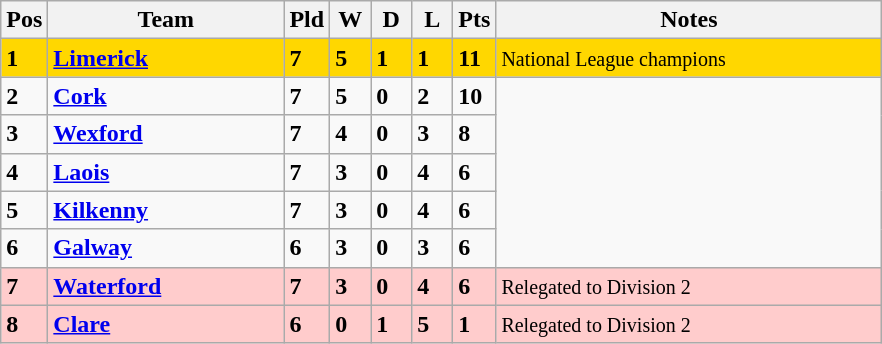<table class="wikitable" style="text-align: centre;">
<tr>
<th width=20>Pos</th>
<th width=150>Team</th>
<th width=20>Pld</th>
<th width=20>W</th>
<th width=20>D</th>
<th width=20>L</th>
<th width=20>Pts</th>
<th width=250>Notes</th>
</tr>
<tr style="background:gold;">
<td><strong>1</strong></td>
<td align=left><strong> <a href='#'>Limerick</a> </strong></td>
<td><strong>7</strong></td>
<td><strong>5</strong></td>
<td><strong>1</strong></td>
<td><strong>1</strong></td>
<td><strong>11</strong></td>
<td><small> National League champions</small></td>
</tr>
<tr>
<td><strong>2</strong></td>
<td align=left><strong> <a href='#'>Cork</a> </strong></td>
<td><strong>7</strong></td>
<td><strong>5</strong></td>
<td><strong>0</strong></td>
<td><strong>2</strong></td>
<td><strong>10</strong></td>
</tr>
<tr style>
<td><strong>3</strong></td>
<td align=left><strong> <a href='#'>Wexford</a> </strong></td>
<td><strong>7</strong></td>
<td><strong>4</strong></td>
<td><strong>0</strong></td>
<td><strong>3</strong></td>
<td><strong>8</strong></td>
</tr>
<tr style>
<td><strong>4</strong></td>
<td align=left><strong> <a href='#'>Laois</a> </strong></td>
<td><strong>7</strong></td>
<td><strong>3</strong></td>
<td><strong>0</strong></td>
<td><strong>4</strong></td>
<td><strong>6</strong></td>
</tr>
<tr>
<td><strong>5</strong></td>
<td align=left><strong> <a href='#'>Kilkenny</a> </strong></td>
<td><strong>7</strong></td>
<td><strong>3</strong></td>
<td><strong>0</strong></td>
<td><strong>4</strong></td>
<td><strong>6</strong></td>
</tr>
<tr>
<td><strong>6</strong></td>
<td align=left><strong> <a href='#'>Galway</a> </strong></td>
<td><strong>6</strong></td>
<td><strong>3</strong></td>
<td><strong>0</strong></td>
<td><strong>3</strong></td>
<td><strong>6</strong></td>
</tr>
<tr style="background:#fcc;">
<td><strong>7</strong></td>
<td align=left><strong> <a href='#'>Waterford</a> </strong></td>
<td><strong>7</strong></td>
<td><strong>3</strong></td>
<td><strong>0</strong></td>
<td><strong>4</strong></td>
<td><strong>6</strong></td>
<td><small>Relegated to Division 2</small></td>
</tr>
<tr style="background:#fcc;">
<td><strong>8</strong></td>
<td align=left><strong> <a href='#'>Clare</a> </strong></td>
<td><strong>6</strong></td>
<td><strong>0</strong></td>
<td><strong>1</strong></td>
<td><strong>5</strong></td>
<td><strong>1</strong></td>
<td><small>Relegated to Division 2</small></td>
</tr>
</table>
